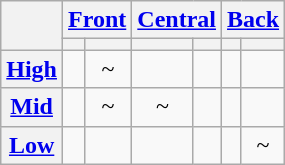<table class="wikitable" style="text-align:center;">
<tr>
<th rowspan="2"></th>
<th colspan="2"><a href='#'>Front</a></th>
<th colspan="2"><a href='#'>Central</a></th>
<th colspan="2"><a href='#'>Back</a></th>
</tr>
<tr>
<th></th>
<th></th>
<th></th>
<th></th>
<th></th>
<th></th>
</tr>
<tr>
<th><a href='#'>High</a></th>
<td> </td>
<td> ~  </td>
<td></td>
<td></td>
<td></td>
<td> </td>
</tr>
<tr>
<th><a href='#'>Mid</a></th>
<td> </td>
<td> ~  </td>
<td> ~  </td>
<td></td>
<td></td>
<td> </td>
</tr>
<tr>
<th><a href='#'>Low</a></th>
<td></td>
<td></td>
<td> </td>
<td></td>
<td></td>
<td> ~  </td>
</tr>
</table>
